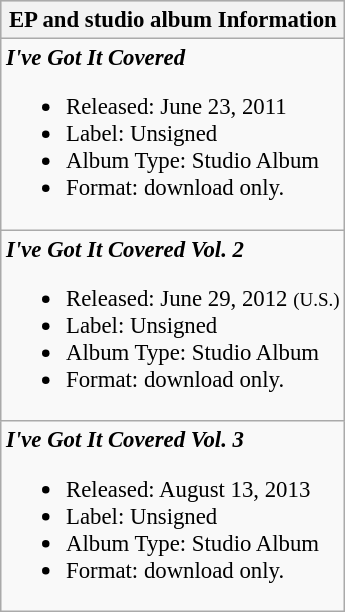<table class="wikitable" style="font-size:95%;">
<tr style="background:#ccc; text-align:center;">
<th align="left">EP and studio album Information</th>
</tr>
<tr>
<td align="left"><strong><em>I've Got It Covered</em></strong><br><ul><li>Released: June 23, 2011</li><li>Label: Unsigned</li><li>Album Type: Studio Album</li><li>Format: download only.</li></ul></td>
</tr>
<tr>
<td align="left"><strong><em>I've Got It Covered Vol. 2</em></strong><br><ul><li>Released: June 29, 2012 <small>(U.S.)</small></li><li>Label: Unsigned</li><li>Album Type: Studio Album</li><li>Format: download only.</li></ul></td>
</tr>
<tr>
<td align="left"><strong><em>I've Got It Covered Vol. 3</em></strong><br><ul><li>Released: August 13, 2013</li><li>Label: Unsigned</li><li>Album Type: Studio Album</li><li>Format: download only.</li></ul></td>
</tr>
</table>
